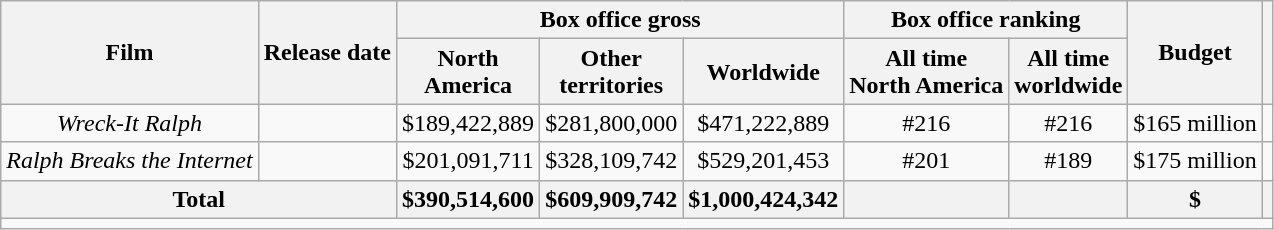<table class="wikitable"  style="text-align:center;">
<tr>
<th rowspan="2">Film</th>
<th rowspan="2">Release date</th>
<th colspan="3">Box office gross</th>
<th colspan="2">Box office ranking</th>
<th rowspan="2">Budget</th>
<th rowspan="2"></th>
</tr>
<tr>
<th>North<br>America</th>
<th>Other<br>territories</th>
<th>Worldwide</th>
<th>All time<br>North America</th>
<th>All time<br>worldwide</th>
</tr>
<tr>
<td><em>Wreck-It Ralph</em></td>
<td></td>
<td>$189,422,889</td>
<td>$281,800,000</td>
<td>$471,222,889</td>
<td>#216</td>
<td>#216</td>
<td>$165 million</td>
<td></td>
</tr>
<tr>
<td><em>Ralph Breaks the Internet</em></td>
<td></td>
<td>$201,091,711</td>
<td>$328,109,742</td>
<td>$529,201,453</td>
<td>#201</td>
<td>#189</td>
<td>$175 million</td>
<td></td>
</tr>
<tr>
<th colspan=2>Total</th>
<th>$390,514,600</th>
<th>$609,909,742</th>
<th>$1,000,424,342</th>
<th></th>
<th></th>
<th>$</th>
<th></th>
</tr>
<tr>
<td colspan="9" style="text-align:left;"></td>
</tr>
</table>
